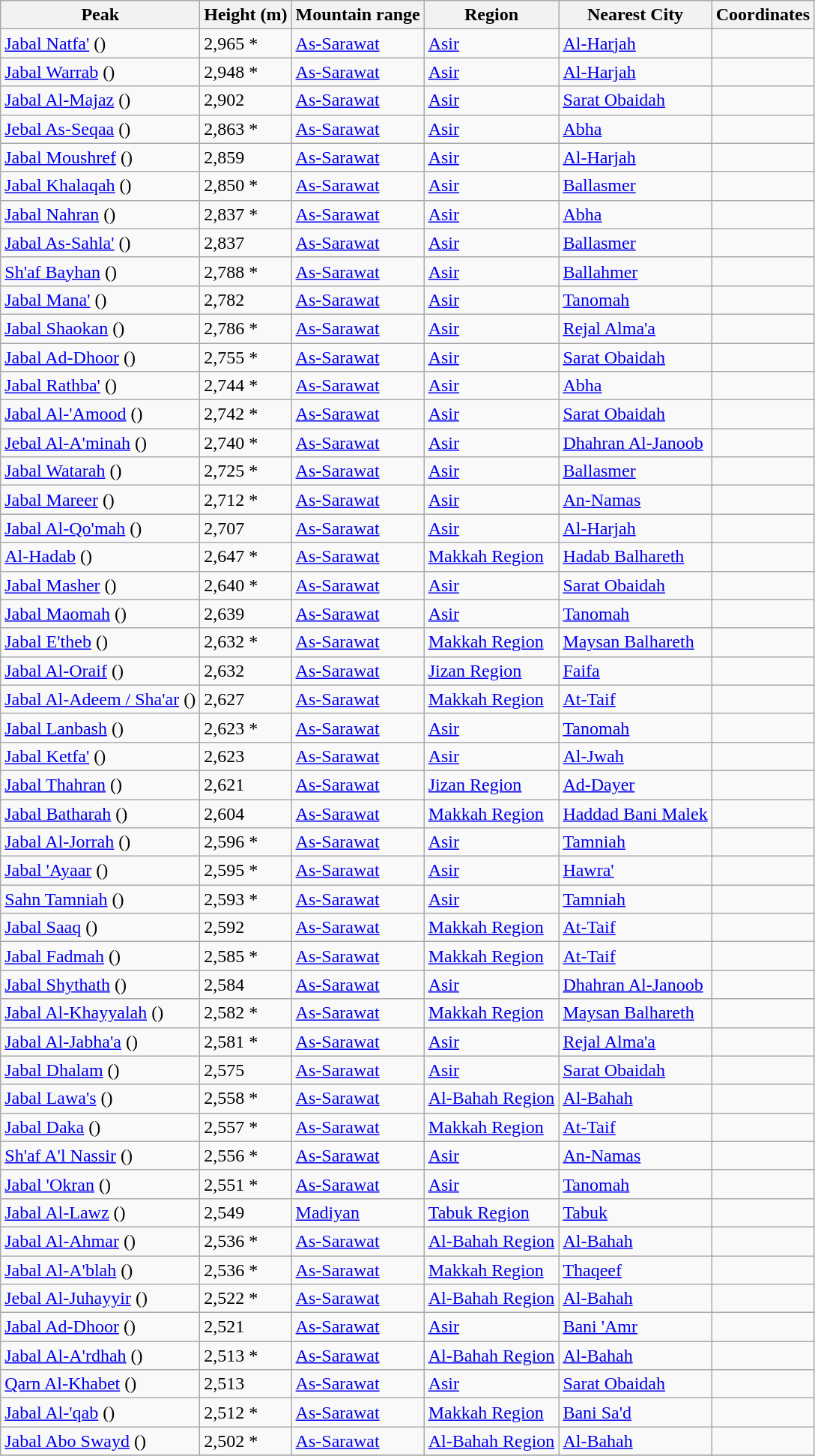<table class="wikitable sortable">
<tr>
<th>Peak</th>
<th>Height (m)</th>
<th>Mountain range</th>
<th>Region</th>
<th>Nearest City</th>
<th>Coordinates</th>
</tr>
<tr>
<td><a href='#'>Jabal Natfa'</a> ()</td>
<td>2,965 *</td>
<td><a href='#'>As-Sarawat</a></td>
<td><a href='#'>Asir</a></td>
<td><a href='#'>Al-Harjah</a></td>
<td></td>
</tr>
<tr>
<td><a href='#'>Jabal Warrab</a> ()</td>
<td>2,948 *</td>
<td><a href='#'>As-Sarawat</a></td>
<td><a href='#'>Asir</a></td>
<td><a href='#'>Al-Harjah</a></td>
<td></td>
</tr>
<tr>
<td><a href='#'>Jabal Al-Majaz</a> ()</td>
<td>2,902</td>
<td><a href='#'>As-Sarawat</a></td>
<td><a href='#'>Asir</a></td>
<td><a href='#'>Sarat Obaidah</a></td>
<td></td>
</tr>
<tr>
<td><a href='#'>Jebal As-Seqaa</a> ()</td>
<td>2,863 *</td>
<td><a href='#'>As-Sarawat</a></td>
<td><a href='#'>Asir</a></td>
<td><a href='#'>Abha</a></td>
<td></td>
</tr>
<tr>
<td><a href='#'>Jabal Moushref</a> ()</td>
<td>2,859</td>
<td><a href='#'>As-Sarawat</a></td>
<td><a href='#'>Asir</a></td>
<td><a href='#'>Al-Harjah</a></td>
<td></td>
</tr>
<tr>
<td><a href='#'>Jabal Khalaqah</a> ()</td>
<td>2,850 *</td>
<td><a href='#'>As-Sarawat</a></td>
<td><a href='#'>Asir</a></td>
<td><a href='#'>Ballasmer</a></td>
<td></td>
</tr>
<tr>
<td><a href='#'>Jabal Nahran</a> ()</td>
<td>2,837 *</td>
<td><a href='#'>As-Sarawat</a></td>
<td><a href='#'>Asir</a></td>
<td><a href='#'>Abha</a></td>
<td></td>
</tr>
<tr>
<td><a href='#'>Jabal As-Sahla'</a> ()</td>
<td>2,837</td>
<td><a href='#'>As-Sarawat</a></td>
<td><a href='#'>Asir</a></td>
<td><a href='#'>Ballasmer</a></td>
<td></td>
</tr>
<tr>
<td><a href='#'>Sh'af Bayhan</a> ()</td>
<td>2,788 *</td>
<td><a href='#'>As-Sarawat</a></td>
<td><a href='#'>Asir</a></td>
<td><a href='#'>Ballahmer</a></td>
<td></td>
</tr>
<tr>
<td><a href='#'>Jabal Mana'</a> ()</td>
<td>2,782</td>
<td><a href='#'>As-Sarawat</a></td>
<td><a href='#'>Asir</a></td>
<td><a href='#'>Tanomah</a></td>
<td></td>
</tr>
<tr>
<td><a href='#'>Jabal Shaokan</a> ()</td>
<td>2,786 *</td>
<td><a href='#'>As-Sarawat</a></td>
<td><a href='#'>Asir</a></td>
<td><a href='#'>Rejal Alma'a</a></td>
<td></td>
</tr>
<tr>
<td><a href='#'>Jabal Ad-Dhoor</a> ()</td>
<td>2,755 *</td>
<td><a href='#'>As-Sarawat</a></td>
<td><a href='#'>Asir</a></td>
<td><a href='#'>Sarat Obaidah</a></td>
<td></td>
</tr>
<tr>
<td><a href='#'>Jabal Rathba'</a> ()</td>
<td>2,744 *</td>
<td><a href='#'>As-Sarawat</a></td>
<td><a href='#'>Asir</a></td>
<td><a href='#'>Abha</a></td>
<td></td>
</tr>
<tr>
<td><a href='#'>Jabal Al-'Amood</a> ()</td>
<td>2,742 *</td>
<td><a href='#'>As-Sarawat</a></td>
<td><a href='#'>Asir</a></td>
<td><a href='#'>Sarat Obaidah</a></td>
<td></td>
</tr>
<tr>
<td><a href='#'>Jebal Al-A'minah</a> ()</td>
<td>2,740 *</td>
<td><a href='#'>As-Sarawat</a></td>
<td><a href='#'>Asir</a></td>
<td><a href='#'>Dhahran Al-Janoob</a></td>
<td></td>
</tr>
<tr>
<td><a href='#'>Jabal Watarah</a> ()</td>
<td>2,725 *</td>
<td><a href='#'>As-Sarawat</a></td>
<td><a href='#'>Asir</a></td>
<td><a href='#'>Ballasmer</a></td>
<td></td>
</tr>
<tr>
<td><a href='#'>Jabal Mareer</a> ()</td>
<td>2,712 *</td>
<td><a href='#'>As-Sarawat</a></td>
<td><a href='#'>Asir</a></td>
<td><a href='#'>An-Namas</a></td>
<td></td>
</tr>
<tr>
<td><a href='#'>Jabal Al-Qo'mah</a> ()</td>
<td>2,707</td>
<td><a href='#'>As-Sarawat</a></td>
<td><a href='#'>Asir</a></td>
<td><a href='#'>Al-Harjah</a></td>
<td></td>
</tr>
<tr>
<td><a href='#'>Al-Hadab</a> ()</td>
<td>2,647 *</td>
<td><a href='#'>As-Sarawat</a></td>
<td><a href='#'>Makkah Region</a></td>
<td><a href='#'>Hadab Balhareth</a></td>
<td></td>
</tr>
<tr>
<td><a href='#'>Jabal Masher</a> ()</td>
<td>2,640 *</td>
<td><a href='#'>As-Sarawat</a></td>
<td><a href='#'>Asir</a></td>
<td><a href='#'>Sarat Obaidah</a></td>
<td></td>
</tr>
<tr>
<td><a href='#'>Jabal Maomah</a> ()</td>
<td>2,639</td>
<td><a href='#'>As-Sarawat</a></td>
<td><a href='#'>Asir</a></td>
<td><a href='#'>Tanomah</a></td>
<td></td>
</tr>
<tr>
<td><a href='#'>Jabal E'theb</a> ()</td>
<td>2,632 *</td>
<td><a href='#'>As-Sarawat</a></td>
<td><a href='#'>Makkah Region</a></td>
<td><a href='#'>Maysan Balhareth</a></td>
<td></td>
</tr>
<tr>
<td><a href='#'>Jabal Al-Oraif</a> ()</td>
<td>2,632</td>
<td><a href='#'>As-Sarawat</a></td>
<td><a href='#'>Jizan Region</a></td>
<td><a href='#'>Faifa</a></td>
<td></td>
</tr>
<tr>
<td><a href='#'>Jabal Al-Adeem / Sha'ar</a> ()</td>
<td>2,627</td>
<td><a href='#'>As-Sarawat</a></td>
<td><a href='#'>Makkah Region</a></td>
<td><a href='#'>At-Taif</a></td>
<td></td>
</tr>
<tr>
<td><a href='#'>Jabal Lanbash</a> ()</td>
<td>2,623 *</td>
<td><a href='#'>As-Sarawat</a></td>
<td><a href='#'>Asir</a></td>
<td><a href='#'>Tanomah</a></td>
<td></td>
</tr>
<tr>
<td><a href='#'>Jabal Ketfa'</a> ()</td>
<td>2,623</td>
<td><a href='#'>As-Sarawat</a></td>
<td><a href='#'>Asir</a></td>
<td><a href='#'>Al-Jwah</a></td>
<td></td>
</tr>
<tr>
<td><a href='#'>Jabal Thahran</a> ()</td>
<td>2,621</td>
<td><a href='#'>As-Sarawat</a></td>
<td><a href='#'>Jizan Region</a></td>
<td><a href='#'>Ad-Dayer</a></td>
<td></td>
</tr>
<tr>
<td><a href='#'>Jabal Batharah</a> ()</td>
<td>2,604</td>
<td><a href='#'>As-Sarawat</a></td>
<td><a href='#'>Makkah Region</a></td>
<td><a href='#'>Haddad Bani Malek</a></td>
<td></td>
</tr>
<tr>
<td><a href='#'>Jabal Al-Jorrah</a> ()</td>
<td>2,596 *</td>
<td><a href='#'>As-Sarawat</a></td>
<td><a href='#'>Asir</a></td>
<td><a href='#'>Tamniah</a></td>
<td></td>
</tr>
<tr>
<td><a href='#'>Jabal 'Ayaar</a> ()</td>
<td>2,595 *</td>
<td><a href='#'>As-Sarawat</a></td>
<td><a href='#'>Asir</a></td>
<td><a href='#'>Hawra'</a></td>
<td></td>
</tr>
<tr>
<td><a href='#'>Sahn Tamniah</a> ()</td>
<td>2,593 *</td>
<td><a href='#'>As-Sarawat</a></td>
<td><a href='#'>Asir</a></td>
<td><a href='#'>Tamniah</a></td>
<td></td>
</tr>
<tr>
<td><a href='#'>Jabal Saaq</a> ()</td>
<td>2,592</td>
<td><a href='#'>As-Sarawat</a></td>
<td><a href='#'>Makkah Region</a></td>
<td><a href='#'>At-Taif</a></td>
<td></td>
</tr>
<tr>
<td><a href='#'>Jabal Fadmah</a> ()</td>
<td>2,585 *</td>
<td><a href='#'>As-Sarawat</a></td>
<td><a href='#'>Makkah Region</a></td>
<td><a href='#'>At-Taif</a></td>
<td></td>
</tr>
<tr>
<td><a href='#'>Jabal Shythath</a> ()</td>
<td>2,584</td>
<td><a href='#'>As-Sarawat</a></td>
<td><a href='#'>Asir</a></td>
<td><a href='#'>Dhahran Al-Janoob</a></td>
<td></td>
</tr>
<tr>
<td><a href='#'>Jabal Al-Khayyalah</a> ()</td>
<td>2,582 *</td>
<td><a href='#'>As-Sarawat</a></td>
<td><a href='#'>Makkah Region</a></td>
<td><a href='#'>Maysan Balhareth</a></td>
<td></td>
</tr>
<tr>
<td><a href='#'>Jabal Al-Jabha'a</a> ()</td>
<td>2,581 *</td>
<td><a href='#'>As-Sarawat</a></td>
<td><a href='#'>Asir</a></td>
<td><a href='#'>Rejal Alma'a</a></td>
<td></td>
</tr>
<tr>
<td><a href='#'>Jabal Dhalam</a> ()</td>
<td>2,575</td>
<td><a href='#'>As-Sarawat</a></td>
<td><a href='#'>Asir</a></td>
<td><a href='#'>Sarat Obaidah</a></td>
<td></td>
</tr>
<tr>
<td><a href='#'>Jabal Lawa's</a> ()</td>
<td>2,558 *</td>
<td><a href='#'>As-Sarawat</a></td>
<td><a href='#'>Al-Bahah Region</a></td>
<td><a href='#'>Al-Bahah</a></td>
<td></td>
</tr>
<tr>
<td><a href='#'>Jabal Daka</a> ()</td>
<td>2,557 *</td>
<td><a href='#'>As-Sarawat</a></td>
<td><a href='#'>Makkah Region</a></td>
<td><a href='#'>At-Taif</a></td>
<td></td>
</tr>
<tr>
<td><a href='#'>Sh'af A'l Nassir</a> ()</td>
<td>2,556 *</td>
<td><a href='#'>As-Sarawat</a></td>
<td><a href='#'>Asir</a></td>
<td><a href='#'>An-Namas</a></td>
<td></td>
</tr>
<tr>
<td><a href='#'>Jabal 'Okran</a> ()</td>
<td>2,551 *</td>
<td><a href='#'>As-Sarawat</a></td>
<td><a href='#'>Asir</a></td>
<td><a href='#'>Tanomah</a></td>
<td></td>
</tr>
<tr>
<td><a href='#'>Jabal Al-Lawz</a> ()</td>
<td>2,549</td>
<td><a href='#'>Madiyan</a></td>
<td><a href='#'>Tabuk Region</a></td>
<td><a href='#'>Tabuk</a></td>
<td></td>
</tr>
<tr>
<td><a href='#'>Jabal Al-Ahmar</a> ()</td>
<td>2,536 *</td>
<td><a href='#'>As-Sarawat</a></td>
<td><a href='#'>Al-Bahah Region</a></td>
<td><a href='#'>Al-Bahah</a></td>
<td></td>
</tr>
<tr>
<td><a href='#'>Jabal Al-A'blah</a> ()</td>
<td>2,536 *</td>
<td><a href='#'>As-Sarawat</a></td>
<td><a href='#'>Makkah Region</a></td>
<td><a href='#'>Thaqeef</a></td>
<td></td>
</tr>
<tr>
<td><a href='#'>Jebal Al-Juhayyir</a> ()</td>
<td>2,522 *</td>
<td><a href='#'>As-Sarawat</a></td>
<td><a href='#'>Al-Bahah Region</a></td>
<td><a href='#'>Al-Bahah</a></td>
<td></td>
</tr>
<tr>
<td><a href='#'>Jabal Ad-Dhoor</a> ()</td>
<td>2,521</td>
<td><a href='#'>As-Sarawat</a></td>
<td><a href='#'>Asir</a></td>
<td><a href='#'>Bani 'Amr</a></td>
<td></td>
</tr>
<tr>
<td><a href='#'>Jabal Al-A'rdhah</a> ()</td>
<td>2,513 *</td>
<td><a href='#'>As-Sarawat</a></td>
<td><a href='#'>Al-Bahah Region</a></td>
<td><a href='#'>Al-Bahah</a></td>
<td></td>
</tr>
<tr>
<td><a href='#'>Qarn Al-Khabet</a> ()</td>
<td>2,513</td>
<td><a href='#'>As-Sarawat</a></td>
<td><a href='#'>Asir</a></td>
<td><a href='#'>Sarat Obaidah</a></td>
<td></td>
</tr>
<tr>
<td><a href='#'>Jabal Al-'qab</a> ()</td>
<td>2,512 *</td>
<td><a href='#'>As-Sarawat</a></td>
<td><a href='#'>Makkah Region</a></td>
<td><a href='#'>Bani Sa'd</a></td>
<td></td>
</tr>
<tr>
<td><a href='#'>Jabal Abo Swayd</a> ()</td>
<td>2,502 *</td>
<td><a href='#'>As-Sarawat</a></td>
<td><a href='#'>Al-Bahah Region</a></td>
<td><a href='#'>Al-Bahah</a></td>
<td></td>
</tr>
<tr>
</tr>
</table>
